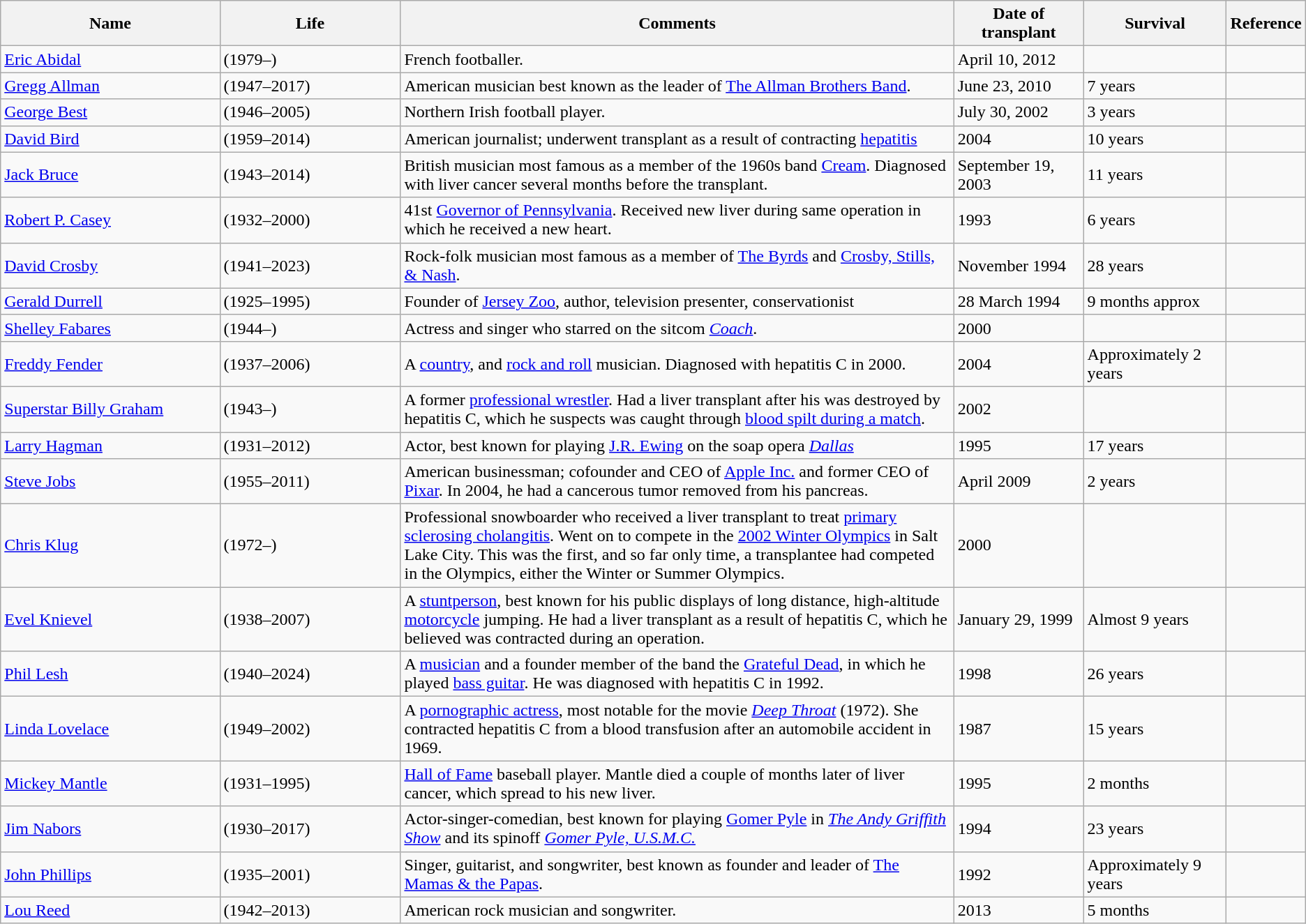<table class=wikitable>
<tr>
<th style="width:17%;">Name</th>
<th style="width:14%;">Life</th>
<th style="width:43%;">Comments</th>
<th style="width:10%;">Date of transplant</th>
<th style="width:11%;">Survival</th>
<th style="width:8%;">Reference</th>
</tr>
<tr>
<td><a href='#'>Eric Abidal</a></td>
<td>(1979–)</td>
<td>French footballer.</td>
<td>April 10, 2012</td>
<td></td>
<td></td>
</tr>
<tr>
<td><a href='#'>Gregg Allman</a></td>
<td>(1947–2017)</td>
<td>American musician best known as the leader of <a href='#'>The Allman Brothers Band</a>.</td>
<td>June 23, 2010</td>
<td>7 years</td>
<td></td>
</tr>
<tr>
<td><a href='#'>George Best</a></td>
<td>(1946–2005)</td>
<td>Northern Irish football player.</td>
<td>July 30, 2002</td>
<td>3 years</td>
<td></td>
</tr>
<tr>
<td><a href='#'>David Bird</a></td>
<td>(1959–2014)</td>
<td>American journalist; underwent transplant as a result of contracting <a href='#'>hepatitis</a></td>
<td>2004</td>
<td>10 years</td>
<td></td>
</tr>
<tr>
<td><a href='#'>Jack Bruce</a></td>
<td>(1943–2014)</td>
<td>British musician most famous as a member of the 1960s band <a href='#'>Cream</a>. Diagnosed with liver cancer several months before the transplant.</td>
<td>September 19, 2003</td>
<td>11 years</td>
<td></td>
</tr>
<tr>
<td><a href='#'>Robert P. Casey</a></td>
<td>(1932–2000)</td>
<td>41st <a href='#'>Governor of Pennsylvania</a>. Received new liver during same operation in which he received a new heart.</td>
<td>1993</td>
<td>6 years</td>
<td></td>
</tr>
<tr>
<td><a href='#'>David Crosby</a></td>
<td>(1941–2023)</td>
<td>Rock-folk musician most famous as a member of <a href='#'>The Byrds</a> and <a href='#'>Crosby, Stills, & Nash</a>.</td>
<td>November 1994</td>
<td>28 years</td>
<td></td>
</tr>
<tr>
<td><a href='#'>Gerald Durrell</a></td>
<td>(1925–1995)</td>
<td>Founder of <a href='#'>Jersey Zoo</a>, author, television presenter, conservationist</td>
<td>28 March 1994</td>
<td>9 months approx</td>
<td></td>
</tr>
<tr>
<td><a href='#'>Shelley Fabares</a></td>
<td>(1944–)</td>
<td>Actress and singer who starred on the sitcom <em><a href='#'>Coach</a></em>.</td>
<td>2000</td>
<td></td>
<td></td>
</tr>
<tr>
<td><a href='#'>Freddy Fender</a></td>
<td>(1937–2006)</td>
<td>A <a href='#'>country</a>, and <a href='#'>rock and roll</a> musician. Diagnosed with hepatitis C in 2000.</td>
<td>2004</td>
<td>Approximately 2 years</td>
<td></td>
</tr>
<tr>
<td><a href='#'>Superstar Billy Graham</a></td>
<td>(1943–)</td>
<td>A former <a href='#'>professional wrestler</a>. Had a liver transplant after his was destroyed by hepatitis C, which he suspects was caught through <a href='#'>blood spilt during a match</a>.</td>
<td>2002</td>
<td></td>
<td></td>
</tr>
<tr>
<td><a href='#'>Larry Hagman</a></td>
<td>(1931–2012)</td>
<td>Actor, best known for playing <a href='#'>J.R. Ewing</a> on the soap opera <em><a href='#'>Dallas</a></em></td>
<td>1995</td>
<td>17 years</td>
<td></td>
</tr>
<tr>
<td><a href='#'>Steve Jobs</a></td>
<td>(1955–2011)</td>
<td>American businessman; cofounder and CEO of <a href='#'>Apple Inc.</a> and former CEO of <a href='#'>Pixar</a>. In 2004, he had a cancerous tumor removed from his pancreas.</td>
<td>April 2009</td>
<td>2 years</td>
<td></td>
</tr>
<tr>
<td><a href='#'>Chris Klug</a></td>
<td>(1972–)</td>
<td>Professional snowboarder who received a liver transplant to treat <a href='#'>primary sclerosing cholangitis</a>. Went on to compete in the <a href='#'>2002 Winter Olympics</a> in Salt Lake City. This was the first, and so far only time, a transplantee had competed in the Olympics, either the Winter or Summer Olympics.</td>
<td>2000</td>
<td></td>
<td></td>
</tr>
<tr>
<td><a href='#'>Evel Knievel</a></td>
<td>(1938–2007)</td>
<td>A <a href='#'>stuntperson</a>, best known for his public displays of long distance, high-altitude <a href='#'>motorcycle</a> jumping. He had a liver transplant as a result of hepatitis C, which he believed was contracted during an operation.</td>
<td>January 29, 1999</td>
<td>Almost 9 years</td>
<td></td>
</tr>
<tr>
<td><a href='#'>Phil Lesh</a></td>
<td>(1940–2024)</td>
<td>A <a href='#'>musician</a> and a founder member of the band the <a href='#'>Grateful Dead</a>, in which he played <a href='#'>bass guitar</a>. He was diagnosed with hepatitis C in 1992.</td>
<td>1998</td>
<td>26 years</td>
<td></td>
</tr>
<tr>
<td><a href='#'>Linda Lovelace</a></td>
<td>(1949–2002)</td>
<td>A <a href='#'>pornographic actress</a>, most notable for the movie <em><a href='#'>Deep Throat</a></em> (1972). She contracted hepatitis C from a blood transfusion after an automobile accident in 1969.</td>
<td>1987</td>
<td>15 years</td>
<td></td>
</tr>
<tr>
<td><a href='#'>Mickey Mantle</a></td>
<td>(1931–1995)</td>
<td><a href='#'>Hall of Fame</a> baseball player. Mantle died a couple of months later of liver cancer, which spread to his new liver.</td>
<td>1995</td>
<td>2 months</td>
<td></td>
</tr>
<tr>
<td><a href='#'>Jim Nabors</a></td>
<td>(1930–2017)</td>
<td>Actor-singer-comedian, best known for playing <a href='#'>Gomer Pyle</a> in <em><a href='#'>The Andy Griffith Show</a></em> and its spinoff <em><a href='#'>Gomer Pyle, U.S.M.C.</a></em></td>
<td>1994</td>
<td>23 years</td>
<td></td>
</tr>
<tr>
<td><a href='#'>John Phillips</a></td>
<td>(1935–2001)</td>
<td>Singer, guitarist, and songwriter, best known as founder and leader of <a href='#'>The Mamas & the Papas</a>.</td>
<td>1992</td>
<td>Approximately 9 years</td>
<td></td>
</tr>
<tr>
<td><a href='#'>Lou Reed</a></td>
<td>(1942–2013)</td>
<td>American rock musician and songwriter.</td>
<td>2013</td>
<td>5 months</td>
<td></td>
</tr>
</table>
